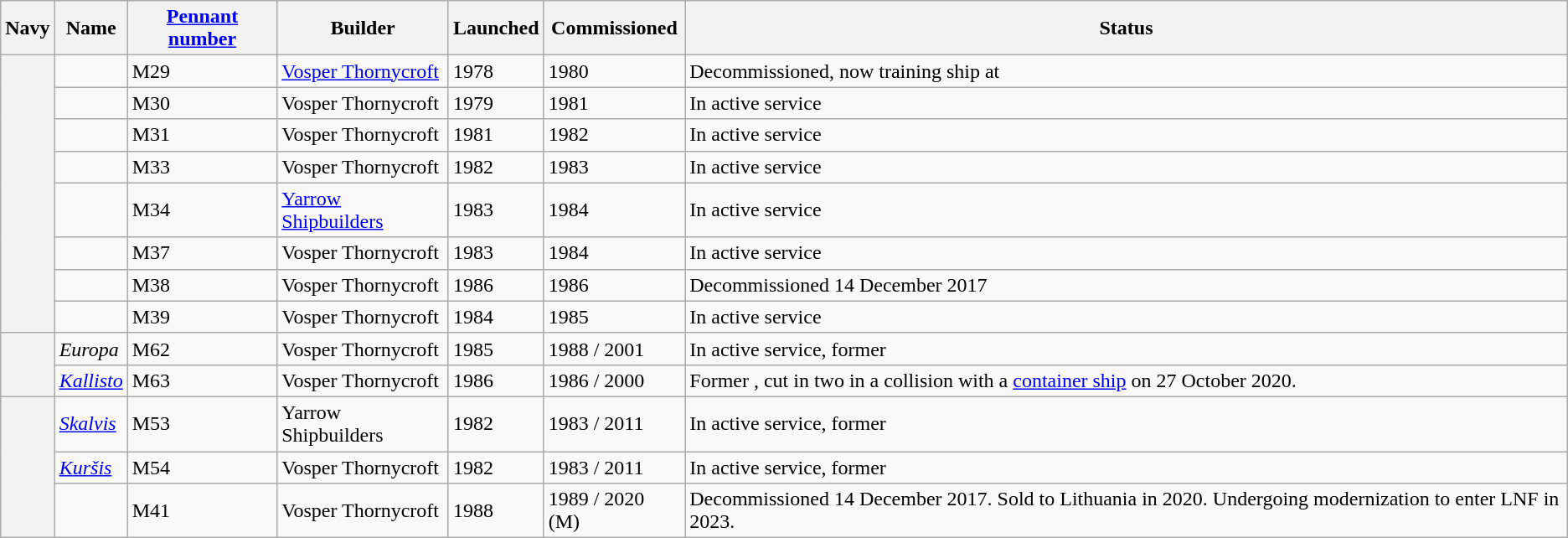<table class="wikitable">
<tr>
<th>Navy</th>
<th>Name</th>
<th><a href='#'>Pennant number</a></th>
<th>Builder</th>
<th>Launched</th>
<th>Commissioned</th>
<th>Status</th>
</tr>
<tr>
<th scope="row" rowspan="8"></th>
<td></td>
<td>M29</td>
<td><a href='#'>Vosper Thornycroft</a></td>
<td>1978</td>
<td>1980</td>
<td>Decommissioned, now training ship at </td>
</tr>
<tr>
<td></td>
<td>M30</td>
<td>Vosper Thornycroft</td>
<td>1979</td>
<td>1981</td>
<td>In active service</td>
</tr>
<tr>
<td></td>
<td>M31</td>
<td>Vosper Thornycroft</td>
<td>1981</td>
<td>1982</td>
<td>In active service</td>
</tr>
<tr>
<td></td>
<td>M33</td>
<td>Vosper Thornycroft</td>
<td>1982</td>
<td>1983</td>
<td>In active service</td>
</tr>
<tr>
<td></td>
<td>M34</td>
<td><a href='#'>Yarrow Shipbuilders</a></td>
<td>1983</td>
<td>1984</td>
<td>In active service</td>
</tr>
<tr>
<td></td>
<td>M37</td>
<td>Vosper Thornycroft</td>
<td>1983</td>
<td>1984</td>
<td>In active service</td>
</tr>
<tr>
<td></td>
<td>M38</td>
<td>Vosper Thornycroft</td>
<td>1986</td>
<td>1986</td>
<td>Decommissioned 14 December 2017</td>
</tr>
<tr>
<td></td>
<td>M39</td>
<td>Vosper Thornycroft</td>
<td>1984</td>
<td>1985</td>
<td>In active service</td>
</tr>
<tr>
<th scope="row" rowspan="2"></th>
<td><em>Europa</em></td>
<td>M62</td>
<td>Vosper Thornycroft</td>
<td>1985</td>
<td>1988 / 2001</td>
<td>In active service, former </td>
</tr>
<tr>
<td><a href='#'><em>Kallisto</em></a></td>
<td>M63</td>
<td>Vosper Thornycroft</td>
<td>1986</td>
<td>1986 / 2000</td>
<td>Former , cut in two in a collision with a <a href='#'>container ship</a> on 27 October 2020.</td>
</tr>
<tr>
<th scope="row" rowspan="3"></th>
<td><a href='#'><em>Skalvis</em></a></td>
<td>M53</td>
<td>Yarrow Shipbuilders</td>
<td>1982</td>
<td>1983 / 2011</td>
<td>In active service, former </td>
</tr>
<tr>
<td><a href='#'><em>Kuršis</em></a></td>
<td>M54</td>
<td>Vosper Thornycroft</td>
<td>1982</td>
<td>1983 / 2011</td>
<td>In active service, former </td>
</tr>
<tr>
<td></td>
<td>M41</td>
<td>Vosper Thornycroft</td>
<td>1988</td>
<td>1989 / 2020 (M)</td>
<td>Decommissioned 14 December 2017. Sold to Lithuania in 2020. Undergoing modernization to enter LNF in 2023.</td>
</tr>
</table>
